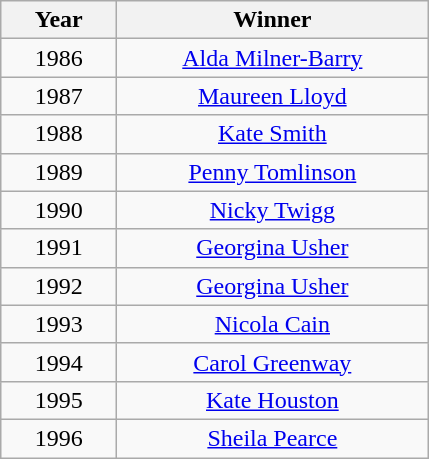<table class="wikitable" style="text-align:center">
<tr>
<th width=70>Year</th>
<th width=200>Winner</th>
</tr>
<tr>
<td>1986</td>
<td><a href='#'>Alda Milner-Barry</a></td>
</tr>
<tr>
<td>1987</td>
<td><a href='#'>Maureen Lloyd</a></td>
</tr>
<tr>
<td>1988</td>
<td><a href='#'>Kate Smith</a></td>
</tr>
<tr>
<td>1989</td>
<td><a href='#'>Penny Tomlinson</a></td>
</tr>
<tr>
<td>1990</td>
<td><a href='#'>Nicky Twigg</a></td>
</tr>
<tr>
<td>1991</td>
<td><a href='#'>Georgina Usher</a></td>
</tr>
<tr>
<td>1992</td>
<td><a href='#'>Georgina Usher</a></td>
</tr>
<tr>
<td>1993</td>
<td><a href='#'>Nicola Cain</a></td>
</tr>
<tr>
<td>1994</td>
<td><a href='#'>Carol Greenway</a></td>
</tr>
<tr>
<td>1995</td>
<td><a href='#'>Kate Houston</a></td>
</tr>
<tr>
<td>1996</td>
<td><a href='#'>Sheila Pearce</a></td>
</tr>
</table>
